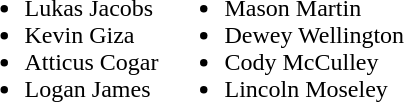<table>
<tr>
<td valign=top><br><ul><li>Lukas Jacobs</li><li>Kevin Giza</li><li>Atticus Cogar</li><li>Logan James</li></ul></td>
<td valign=top><br><ul><li>Mason Martin</li><li>Dewey Wellington</li><li>Cody McCulley</li><li>Lincoln Moseley</li></ul></td>
</tr>
</table>
